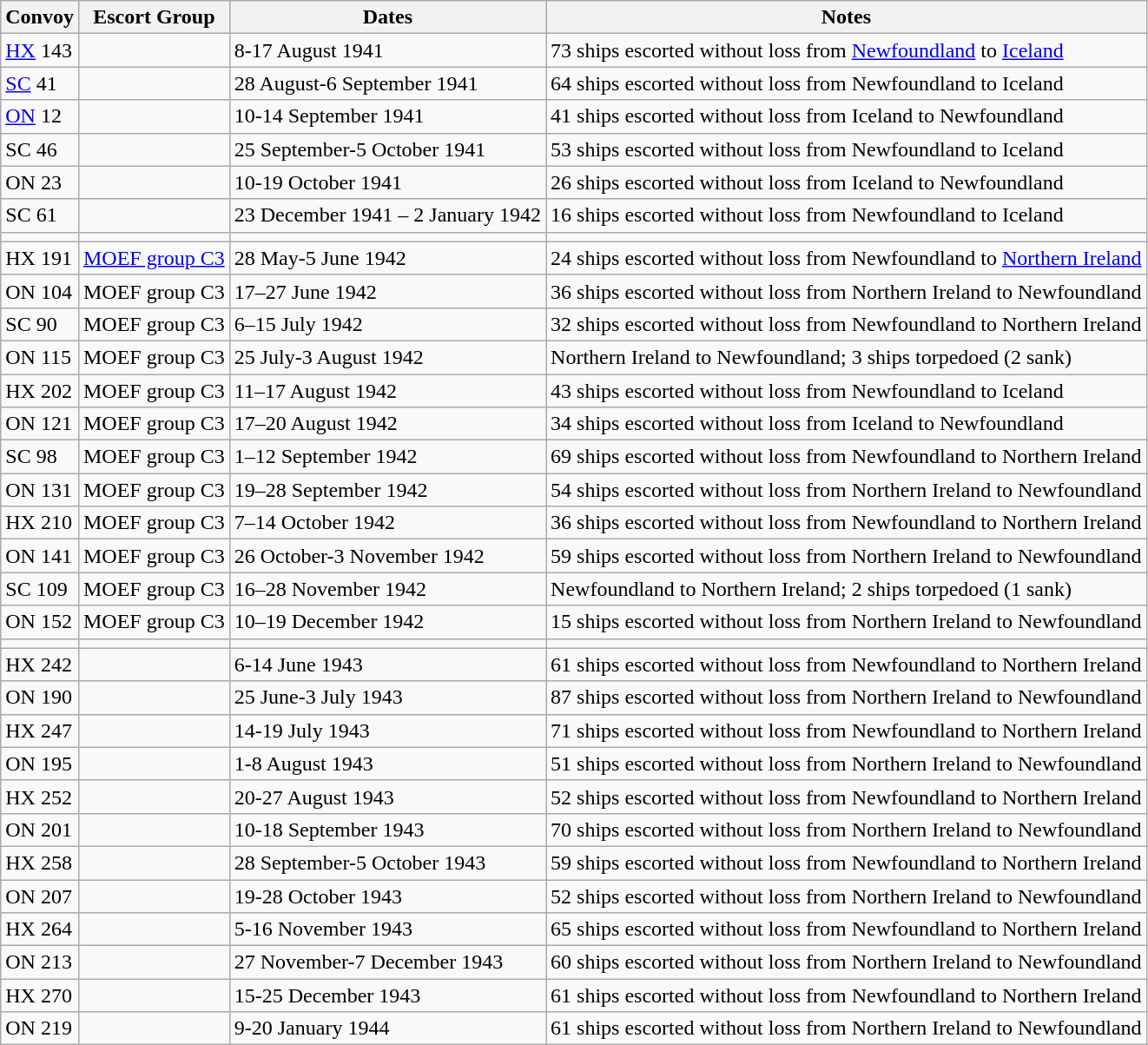<table class="wikitable">
<tr>
<th>Convoy</th>
<th>Escort Group</th>
<th>Dates</th>
<th>Notes</th>
</tr>
<tr>
<td><a href='#'>HX</a> 143</td>
<td></td>
<td>8-17 August 1941</td>
<td>73 ships escorted without loss from <a href='#'>Newfoundland</a> to <a href='#'>Iceland</a></td>
</tr>
<tr>
<td><a href='#'>SC</a> 41</td>
<td></td>
<td>28 August-6 September 1941</td>
<td>64 ships escorted without loss from Newfoundland to Iceland</td>
</tr>
<tr>
<td><a href='#'>ON</a> 12</td>
<td></td>
<td>10-14 September 1941</td>
<td>41 ships escorted without loss from Iceland to Newfoundland</td>
</tr>
<tr>
<td>SC 46</td>
<td></td>
<td>25 September-5 October 1941</td>
<td>53 ships escorted without loss from Newfoundland to Iceland</td>
</tr>
<tr>
<td>ON 23</td>
<td></td>
<td>10-19 October 1941</td>
<td>26 ships escorted without loss from Iceland to Newfoundland</td>
</tr>
<tr>
<td>SC 61</td>
<td></td>
<td>23 December 1941 – 2 January 1942</td>
<td>16 ships escorted without loss from Newfoundland to Iceland</td>
</tr>
<tr>
<td></td>
<td></td>
<td></td>
<td></td>
</tr>
<tr>
<td>HX 191</td>
<td><a href='#'>MOEF group C3</a></td>
<td>28 May-5 June 1942</td>
<td>24 ships escorted without loss from Newfoundland to <a href='#'>Northern Ireland</a></td>
</tr>
<tr>
<td>ON 104</td>
<td>MOEF group C3</td>
<td>17–27 June 1942</td>
<td>36 ships escorted without loss from Northern Ireland to Newfoundland</td>
</tr>
<tr>
<td>SC 90</td>
<td>MOEF group C3</td>
<td>6–15 July 1942</td>
<td>32 ships escorted without loss from Newfoundland to Northern Ireland</td>
</tr>
<tr>
<td>ON 115</td>
<td>MOEF group C3</td>
<td>25 July-3 August 1942</td>
<td>Northern Ireland to Newfoundland; 3 ships torpedoed (2 sank)</td>
</tr>
<tr>
<td>HX 202</td>
<td>MOEF group C3</td>
<td>11–17 August 1942</td>
<td>43 ships escorted without loss from Newfoundland to Iceland</td>
</tr>
<tr>
<td>ON 121</td>
<td>MOEF group C3</td>
<td>17–20 August 1942</td>
<td>34 ships escorted without loss from Iceland to Newfoundland</td>
</tr>
<tr>
<td>SC 98</td>
<td>MOEF group C3</td>
<td>1–12 September 1942</td>
<td>69 ships escorted without loss from Newfoundland to Northern Ireland</td>
</tr>
<tr>
<td>ON 131</td>
<td>MOEF group C3</td>
<td>19–28 September 1942</td>
<td>54 ships escorted without loss from Northern Ireland to Newfoundland</td>
</tr>
<tr>
<td>HX 210</td>
<td>MOEF group C3</td>
<td>7–14 October 1942</td>
<td>36 ships escorted without loss from Newfoundland to Northern Ireland</td>
</tr>
<tr>
<td>ON 141</td>
<td>MOEF group C3</td>
<td>26 October-3 November 1942</td>
<td>59 ships escorted without loss from Northern Ireland to Newfoundland</td>
</tr>
<tr>
<td>SC 109</td>
<td>MOEF group C3</td>
<td>16–28 November 1942</td>
<td>Newfoundland to Northern Ireland; 2 ships torpedoed (1 sank)</td>
</tr>
<tr>
<td>ON 152</td>
<td>MOEF group C3</td>
<td>10–19 December 1942</td>
<td>15 ships escorted without loss from Northern Ireland to Newfoundland</td>
</tr>
<tr>
<td></td>
<td></td>
<td></td>
<td></td>
</tr>
<tr>
<td>HX 242</td>
<td></td>
<td>6-14 June 1943</td>
<td>61 ships escorted without loss from Newfoundland to Northern Ireland</td>
</tr>
<tr>
<td>ON 190</td>
<td></td>
<td>25 June-3 July 1943</td>
<td>87 ships escorted without loss from Northern Ireland to Newfoundland</td>
</tr>
<tr>
<td>HX 247</td>
<td></td>
<td>14-19 July 1943</td>
<td>71 ships escorted without loss from Newfoundland to Northern Ireland</td>
</tr>
<tr>
<td>ON 195</td>
<td></td>
<td>1-8 August 1943</td>
<td>51 ships escorted without loss from Northern Ireland to Newfoundland</td>
</tr>
<tr>
<td>HX 252</td>
<td></td>
<td>20-27 August 1943</td>
<td>52 ships escorted without loss from Newfoundland to Northern Ireland</td>
</tr>
<tr>
<td>ON 201</td>
<td></td>
<td>10-18 September 1943</td>
<td>70 ships escorted without loss from Northern Ireland to Newfoundland</td>
</tr>
<tr>
<td>HX 258</td>
<td></td>
<td>28 September-5 October 1943</td>
<td>59 ships escorted without loss from Newfoundland to Northern Ireland</td>
</tr>
<tr>
<td>ON 207</td>
<td></td>
<td>19-28 October 1943</td>
<td>52 ships escorted without loss from Northern Ireland to Newfoundland</td>
</tr>
<tr>
<td>HX 264</td>
<td></td>
<td>5-16 November 1943</td>
<td>65 ships escorted without loss from Newfoundland to Northern Ireland</td>
</tr>
<tr>
<td>ON 213</td>
<td></td>
<td>27 November-7 December 1943</td>
<td>60 ships escorted without loss from Northern Ireland to Newfoundland</td>
</tr>
<tr>
<td>HX 270</td>
<td></td>
<td>15-25 December 1943</td>
<td>61 ships escorted without loss from Newfoundland to Northern Ireland</td>
</tr>
<tr>
<td>ON 219</td>
<td></td>
<td>9-20 January 1944</td>
<td>61 ships escorted without loss from Northern Ireland to Newfoundland</td>
</tr>
</table>
